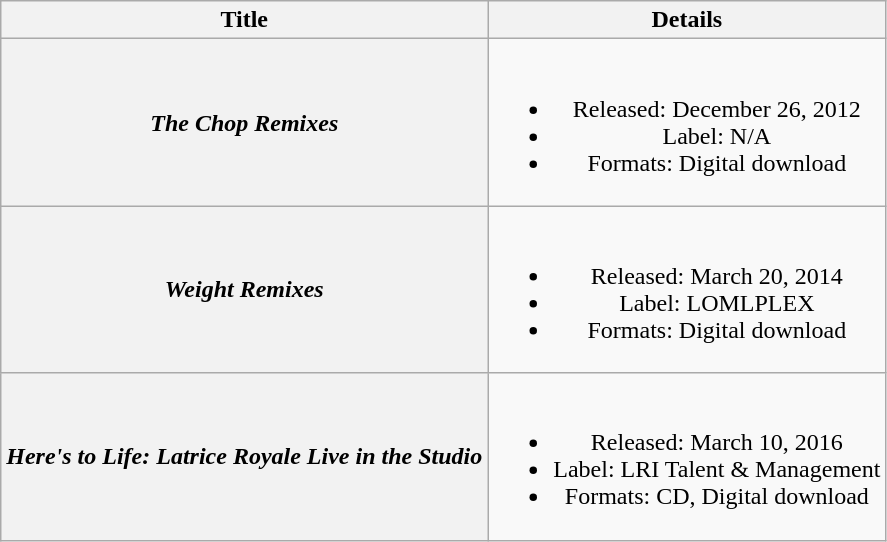<table class="wikitable plainrowheaders" style="text-align:center;">
<tr>
<th scope="col">Title</th>
<th scope="col">Details</th>
</tr>
<tr>
<th scope="row"><em>The Chop Remixes</em></th>
<td><br><ul><li>Released: December 26, 2012</li><li>Label: N/A</li><li>Formats: Digital download</li></ul></td>
</tr>
<tr>
<th scope="row"><em>Weight Remixes</em></th>
<td><br><ul><li>Released: March 20, 2014</li><li>Label: LOMLPLEX</li><li>Formats: Digital download</li></ul></td>
</tr>
<tr>
<th scope="row"><em>Here's to Life: Latrice Royale Live in the Studio</em></th>
<td><br><ul><li>Released: March 10, 2016</li><li>Label: LRI Talent & Management</li><li>Formats: CD, Digital download</li></ul></td>
</tr>
</table>
